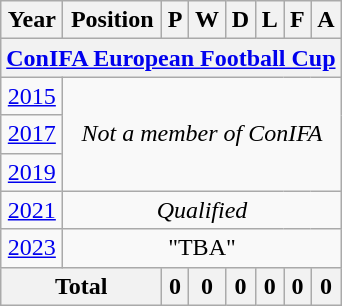<table class="wikitable" style="text-align: center;">
<tr>
<th>Year</th>
<th>Position</th>
<th>P</th>
<th>W</th>
<th>D</th>
<th>L</th>
<th>F</th>
<th>A</th>
</tr>
<tr>
<th colspan=8><a href='#'>ConIFA European Football Cup</a></th>
</tr>
<tr>
<td> <a href='#'>2015</a></td>
<td colspan="7" rowspan="3"><em>Not a member of ConIFA</em></td>
</tr>
<tr>
<td> <a href='#'>2017</a></td>
</tr>
<tr>
<td> <a href='#'>2019</a></td>
</tr>
<tr>
<td> <a href='#'>2021</a></td>
<td colspan="7"><em>Qualified</em></td>
</tr>
<tr>
<td> <a href='#'>2023</a></td>
<td colspan="7">"TBA"</td>
</tr>
<tr>
<th colspan=2>Total</th>
<th>0</th>
<th>0</th>
<th>0</th>
<th>0</th>
<th>0</th>
<th>0</th>
</tr>
</table>
